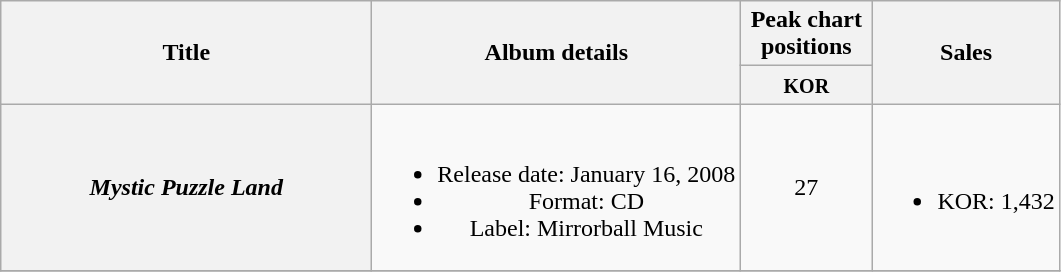<table class="wikitable plainrowheaders" style="text-align:center;">
<tr>
<th scope="col" rowspan="2" style="width:15em;">Title</th>
<th scope="col" rowspan="2">Album details</th>
<th scope="col" colspan="1" style="width:5em;">Peak chart positions</th>
<th scope="col" rowspan="2">Sales</th>
</tr>
<tr>
<th><small>KOR</small><br></th>
</tr>
<tr>
<th scope="row"><em>Mystic Puzzle Land</em></th>
<td><br><ul><li>Release date: January 16, 2008</li><li>Format: CD</li><li>Label: Mirrorball Music</li></ul></td>
<td>27</td>
<td><br><ul><li>KOR: 1,432</li></ul></td>
</tr>
<tr>
</tr>
</table>
